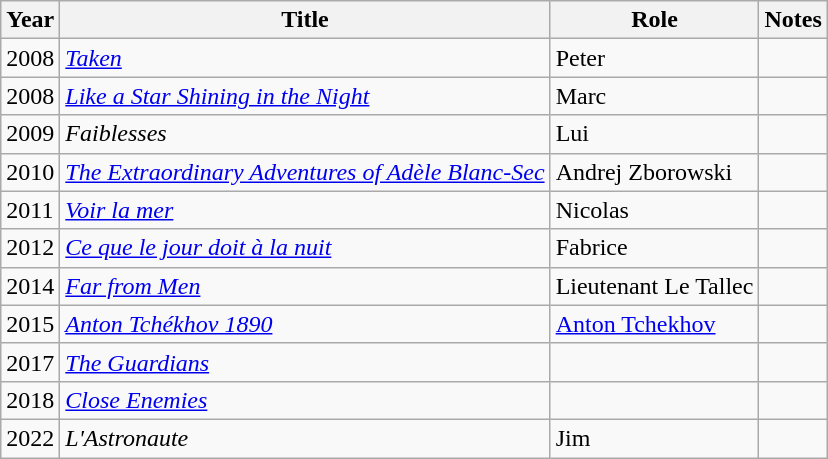<table class="wikitable sortable">
<tr>
<th>Year</th>
<th>Title</th>
<th>Role</th>
<th>Notes</th>
</tr>
<tr>
<td>2008</td>
<td><em><a href='#'>Taken</a></em></td>
<td>Peter</td>
<td></td>
</tr>
<tr>
<td>2008</td>
<td><em><a href='#'>Like a Star Shining in the Night</a></em></td>
<td>Marc</td>
<td></td>
</tr>
<tr>
<td>2009</td>
<td><em>Faiblesses</em></td>
<td>Lui</td>
<td></td>
</tr>
<tr>
<td>2010</td>
<td><em><a href='#'>The Extraordinary Adventures of Adèle Blanc-Sec</a></em></td>
<td>Andrej Zborowski</td>
<td></td>
</tr>
<tr>
<td>2011</td>
<td><em><a href='#'>Voir la mer</a></em></td>
<td>Nicolas</td>
<td></td>
</tr>
<tr>
<td>2012</td>
<td><em><a href='#'>Ce que le jour doit à la nuit</a></em></td>
<td>Fabrice</td>
<td></td>
</tr>
<tr>
<td>2014</td>
<td><em><a href='#'>Far from Men</a></em></td>
<td>Lieutenant Le Tallec</td>
<td></td>
</tr>
<tr>
<td>2015</td>
<td><em><a href='#'>Anton Tchékhov 1890</a></em></td>
<td><a href='#'>Anton Tchekhov</a></td>
<td></td>
</tr>
<tr>
<td>2017</td>
<td><em><a href='#'>The Guardians</a></em></td>
<td></td>
<td></td>
</tr>
<tr>
<td>2018</td>
<td><em><a href='#'>Close Enemies</a></em></td>
<td></td>
<td></td>
</tr>
<tr>
<td>2022</td>
<td><em>L'Astronaute</em></td>
<td>Jim</td>
<td></td>
</tr>
</table>
